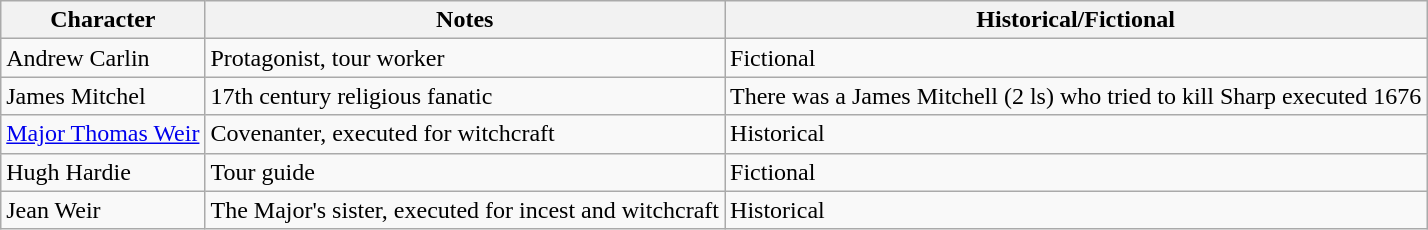<table class="wikitable">
<tr>
<th>Character</th>
<th>Notes</th>
<th>Historical/Fictional</th>
</tr>
<tr>
<td>Andrew Carlin</td>
<td>Protagonist, tour worker</td>
<td>Fictional</td>
</tr>
<tr>
<td>James Mitchel</td>
<td>17th century religious fanatic</td>
<td>There was a James Mitchell (2 ls) who tried to kill Sharp executed 1676 </td>
</tr>
<tr>
<td><a href='#'>Major Thomas Weir</a></td>
<td>Covenanter, executed for witchcraft</td>
<td>Historical</td>
</tr>
<tr>
<td>Hugh Hardie</td>
<td>Tour guide</td>
<td>Fictional</td>
</tr>
<tr>
<td>Jean Weir</td>
<td>The Major's sister, executed for incest and witchcraft</td>
<td>Historical</td>
</tr>
</table>
